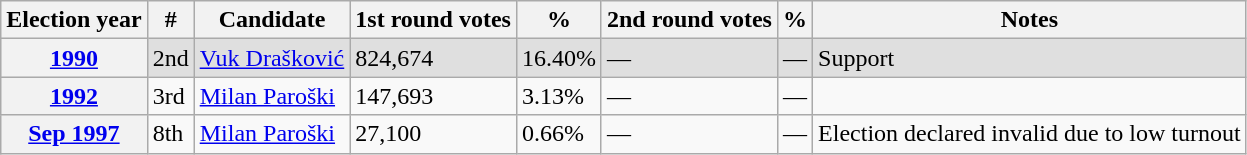<table class="wikitable">
<tr>
<th>Election year</th>
<th>#</th>
<th>Candidate</th>
<th>1st round votes</th>
<th>%</th>
<th>2nd round votes</th>
<th>%</th>
<th>Notes</th>
</tr>
<tr style="background:#dfdfdf;">
<th><a href='#'>1990</a></th>
<td align=center>2nd</td>
<td><a href='#'>Vuk Drašković</a></td>
<td>824,674</td>
<td>16.40%</td>
<td>—</td>
<td>—</td>
<td>Support</td>
</tr>
<tr>
<th><a href='#'>1992</a></th>
<td> 3rd</td>
<td><a href='#'>Milan Paroški</a></td>
<td>147,693</td>
<td>3.13%</td>
<td>—</td>
<td>—</td>
<td></td>
</tr>
<tr>
<th><a href='#'>Sep 1997</a></th>
<td> 8th</td>
<td><a href='#'>Milan Paroški</a></td>
<td>27,100</td>
<td>0.66%</td>
<td>—</td>
<td>—</td>
<td>Election declared invalid due to low turnout</td>
</tr>
</table>
